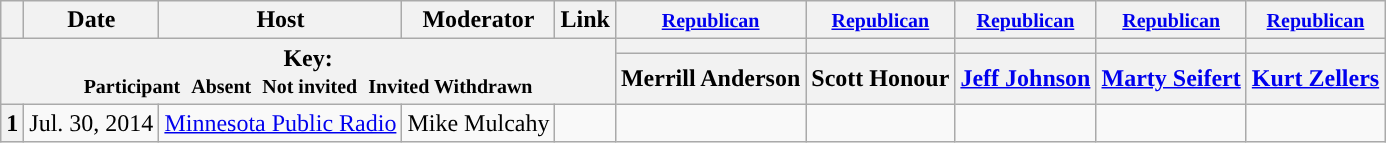<table class="wikitable" style="text-align:center;">
<tr>
<th scope="col"></th>
<th scope="col">Date</th>
<th scope="col">Host</th>
<th scope="col">Moderator</th>
<th scope="col">Link</th>
<th scope="col"><small><a href='#'>Republican</a></small></th>
<th scope="col"><small><a href='#'>Republican</a></small></th>
<th scope="col"><small><a href='#'>Republican</a></small></th>
<th scope="col"><small><a href='#'>Republican</a></small></th>
<th scope="col"><small><a href='#'>Republican</a></small></th>
</tr>
<tr>
<th colspan="5" rowspan="2">Key:<br> <small>Participant </small>  <small>Absent </small>  <small>Not invited </small>  <small>Invited  Withdrawn</small></th>
<th scope="col" style="background:"></th>
<th scope="col" style="background:"></th>
<th scope="col" style="background:"></th>
<th scope="col" style="background:"></th>
<th scope="col" style="background:"></th>
</tr>
<tr>
<th scope="col">Merrill Anderson</th>
<th scope="col">Scott Honour</th>
<th scope="col"><a href='#'>Jeff Johnson</a></th>
<th scope="col"><a href='#'>Marty Seifert</a></th>
<th scope="col"><a href='#'>Kurt Zellers</a></th>
</tr>
<tr>
<th>1</th>
<td style="white-space:nowrap;">Jul. 30, 2014</td>
<td style="white-space:nowrap;"><a href='#'>Minnesota Public Radio</a></td>
<td style="white-space:nowrap;">Mike Mulcahy</td>
<td style="white-space:nowrap;"></td>
<td></td>
<td></td>
<td></td>
<td></td>
<td></td>
</tr>
</table>
